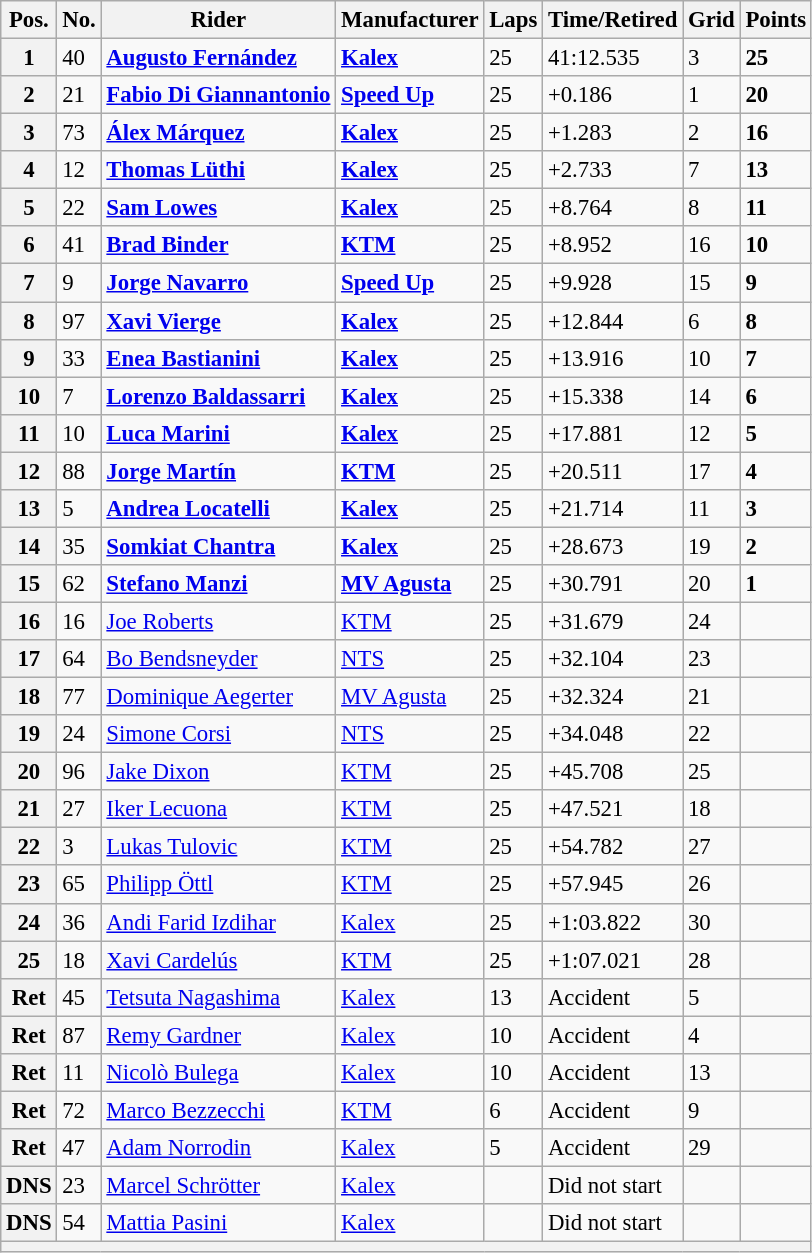<table class="wikitable" style="font-size: 95%;">
<tr>
<th>Pos.</th>
<th>No.</th>
<th>Rider</th>
<th>Manufacturer</th>
<th>Laps</th>
<th>Time/Retired</th>
<th>Grid</th>
<th>Points</th>
</tr>
<tr>
<th>1</th>
<td>40</td>
<td> <strong><a href='#'>Augusto Fernández</a></strong></td>
<td><strong><a href='#'>Kalex</a></strong></td>
<td>25</td>
<td>41:12.535</td>
<td>3</td>
<td><strong>25</strong></td>
</tr>
<tr>
<th>2</th>
<td>21</td>
<td> <strong><a href='#'>Fabio Di Giannantonio</a></strong></td>
<td><strong><a href='#'>Speed Up</a></strong></td>
<td>25</td>
<td>+0.186</td>
<td>1</td>
<td><strong>20</strong></td>
</tr>
<tr>
<th>3</th>
<td>73</td>
<td> <strong><a href='#'>Álex Márquez</a></strong></td>
<td><strong><a href='#'>Kalex</a></strong></td>
<td>25</td>
<td>+1.283</td>
<td>2</td>
<td><strong>16</strong></td>
</tr>
<tr>
<th>4</th>
<td>12</td>
<td> <strong><a href='#'>Thomas Lüthi</a></strong></td>
<td><strong><a href='#'>Kalex</a></strong></td>
<td>25</td>
<td>+2.733</td>
<td>7</td>
<td><strong>13</strong></td>
</tr>
<tr>
<th>5</th>
<td>22</td>
<td> <strong><a href='#'>Sam Lowes</a></strong></td>
<td><strong><a href='#'>Kalex</a></strong></td>
<td>25</td>
<td>+8.764</td>
<td>8</td>
<td><strong>11</strong></td>
</tr>
<tr>
<th>6</th>
<td>41</td>
<td> <strong><a href='#'>Brad Binder</a></strong></td>
<td><strong><a href='#'>KTM</a></strong></td>
<td>25</td>
<td>+8.952</td>
<td>16</td>
<td><strong>10</strong></td>
</tr>
<tr>
<th>7</th>
<td>9</td>
<td> <strong><a href='#'>Jorge Navarro</a></strong></td>
<td><strong><a href='#'>Speed Up</a></strong></td>
<td>25</td>
<td>+9.928</td>
<td>15</td>
<td><strong>9</strong></td>
</tr>
<tr>
<th>8</th>
<td>97</td>
<td> <strong><a href='#'>Xavi Vierge</a></strong></td>
<td><strong><a href='#'>Kalex</a></strong></td>
<td>25</td>
<td>+12.844</td>
<td>6</td>
<td><strong>8</strong></td>
</tr>
<tr>
<th>9</th>
<td>33</td>
<td> <strong><a href='#'>Enea Bastianini</a></strong></td>
<td><strong><a href='#'>Kalex</a></strong></td>
<td>25</td>
<td>+13.916</td>
<td>10</td>
<td><strong>7</strong></td>
</tr>
<tr>
<th>10</th>
<td>7</td>
<td> <strong><a href='#'>Lorenzo Baldassarri</a></strong></td>
<td><strong><a href='#'>Kalex</a></strong></td>
<td>25</td>
<td>+15.338</td>
<td>14</td>
<td><strong>6</strong></td>
</tr>
<tr>
<th>11</th>
<td>10</td>
<td> <strong><a href='#'>Luca Marini</a></strong></td>
<td><strong><a href='#'>Kalex</a></strong></td>
<td>25</td>
<td>+17.881</td>
<td>12</td>
<td><strong>5</strong></td>
</tr>
<tr>
<th>12</th>
<td>88</td>
<td> <strong><a href='#'>Jorge Martín</a></strong></td>
<td><strong><a href='#'>KTM</a></strong></td>
<td>25</td>
<td>+20.511</td>
<td>17</td>
<td><strong>4</strong></td>
</tr>
<tr>
<th>13</th>
<td>5</td>
<td> <strong><a href='#'>Andrea Locatelli</a></strong></td>
<td><strong><a href='#'>Kalex</a></strong></td>
<td>25</td>
<td>+21.714</td>
<td>11</td>
<td><strong>3</strong></td>
</tr>
<tr>
<th>14</th>
<td>35</td>
<td> <strong><a href='#'>Somkiat Chantra</a></strong></td>
<td><strong><a href='#'>Kalex</a></strong></td>
<td>25</td>
<td>+28.673</td>
<td>19</td>
<td><strong>2</strong></td>
</tr>
<tr>
<th>15</th>
<td>62</td>
<td> <strong><a href='#'>Stefano Manzi</a></strong></td>
<td><strong><a href='#'>MV Agusta</a></strong></td>
<td>25</td>
<td>+30.791</td>
<td>20</td>
<td><strong>1</strong></td>
</tr>
<tr>
<th>16</th>
<td>16</td>
<td> <a href='#'>Joe Roberts</a></td>
<td><a href='#'>KTM</a></td>
<td>25</td>
<td>+31.679</td>
<td>24</td>
<td></td>
</tr>
<tr>
<th>17</th>
<td>64</td>
<td> <a href='#'>Bo Bendsneyder</a></td>
<td><a href='#'>NTS</a></td>
<td>25</td>
<td>+32.104</td>
<td>23</td>
<td></td>
</tr>
<tr>
<th>18</th>
<td>77</td>
<td> <a href='#'>Dominique Aegerter</a></td>
<td><a href='#'>MV Agusta</a></td>
<td>25</td>
<td>+32.324</td>
<td>21</td>
<td></td>
</tr>
<tr>
<th>19</th>
<td>24</td>
<td> <a href='#'>Simone Corsi</a></td>
<td><a href='#'>NTS</a></td>
<td>25</td>
<td>+34.048</td>
<td>22</td>
<td></td>
</tr>
<tr>
<th>20</th>
<td>96</td>
<td> <a href='#'>Jake Dixon</a></td>
<td><a href='#'>KTM</a></td>
<td>25</td>
<td>+45.708</td>
<td>25</td>
<td></td>
</tr>
<tr>
<th>21</th>
<td>27</td>
<td> <a href='#'>Iker Lecuona</a></td>
<td><a href='#'>KTM</a></td>
<td>25</td>
<td>+47.521</td>
<td>18</td>
<td></td>
</tr>
<tr>
<th>22</th>
<td>3</td>
<td> <a href='#'>Lukas Tulovic</a></td>
<td><a href='#'>KTM</a></td>
<td>25</td>
<td>+54.782</td>
<td>27</td>
<td></td>
</tr>
<tr>
<th>23</th>
<td>65</td>
<td> <a href='#'>Philipp Öttl</a></td>
<td><a href='#'>KTM</a></td>
<td>25</td>
<td>+57.945</td>
<td>26</td>
<td></td>
</tr>
<tr>
<th>24</th>
<td>36</td>
<td> <a href='#'>Andi Farid Izdihar</a></td>
<td><a href='#'>Kalex</a></td>
<td>25</td>
<td>+1:03.822</td>
<td>30</td>
<td></td>
</tr>
<tr>
<th>25</th>
<td>18</td>
<td> <a href='#'>Xavi Cardelús</a></td>
<td><a href='#'>KTM</a></td>
<td>25</td>
<td>+1:07.021</td>
<td>28</td>
<td></td>
</tr>
<tr>
<th>Ret</th>
<td>45</td>
<td> <a href='#'>Tetsuta Nagashima</a></td>
<td><a href='#'>Kalex</a></td>
<td>13</td>
<td>Accident</td>
<td>5</td>
<td></td>
</tr>
<tr>
<th>Ret</th>
<td>87</td>
<td> <a href='#'>Remy Gardner</a></td>
<td><a href='#'>Kalex</a></td>
<td>10</td>
<td>Accident</td>
<td>4</td>
<td></td>
</tr>
<tr>
<th>Ret</th>
<td>11</td>
<td> <a href='#'>Nicolò Bulega</a></td>
<td><a href='#'>Kalex</a></td>
<td>10</td>
<td>Accident</td>
<td>13</td>
<td></td>
</tr>
<tr>
<th>Ret</th>
<td>72</td>
<td> <a href='#'>Marco Bezzecchi</a></td>
<td><a href='#'>KTM</a></td>
<td>6</td>
<td>Accident</td>
<td>9</td>
<td></td>
</tr>
<tr>
<th>Ret</th>
<td>47</td>
<td> <a href='#'>Adam Norrodin</a></td>
<td><a href='#'>Kalex</a></td>
<td>5</td>
<td>Accident</td>
<td>29</td>
<td></td>
</tr>
<tr>
<th>DNS</th>
<td>23</td>
<td> <a href='#'>Marcel Schrötter</a></td>
<td><a href='#'>Kalex</a></td>
<td></td>
<td>Did not start</td>
<td></td>
<td></td>
</tr>
<tr>
<th>DNS</th>
<td>54</td>
<td> <a href='#'>Mattia Pasini</a></td>
<td><a href='#'>Kalex</a></td>
<td></td>
<td>Did not start</td>
<td></td>
<td></td>
</tr>
<tr>
<th colspan=8></th>
</tr>
</table>
